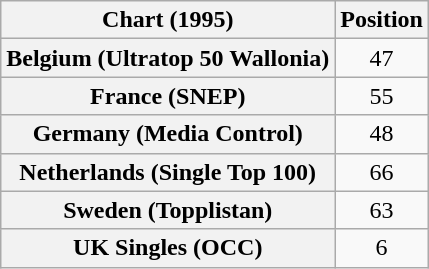<table class="wikitable sortable plainrowheaders" style="text-align:center">
<tr>
<th scope="col">Chart (1995)</th>
<th scope="col">Position</th>
</tr>
<tr>
<th scope="row">Belgium (Ultratop 50 Wallonia)</th>
<td>47</td>
</tr>
<tr>
<th scope="row">France (SNEP)</th>
<td>55</td>
</tr>
<tr>
<th scope="row">Germany (Media Control)</th>
<td>48</td>
</tr>
<tr>
<th scope="row">Netherlands (Single Top 100)</th>
<td>66</td>
</tr>
<tr>
<th scope="row">Sweden (Topplistan)</th>
<td>63</td>
</tr>
<tr>
<th scope="row">UK Singles (OCC)</th>
<td>6</td>
</tr>
</table>
